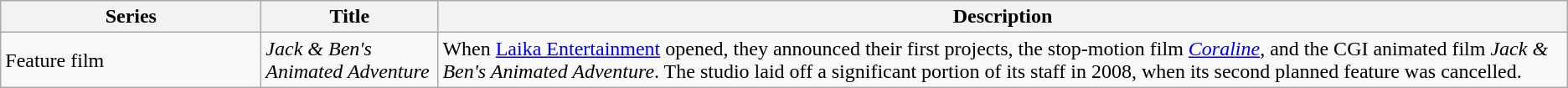<table class="wikitable">
<tr>
<th style="width:150pt;">Series</th>
<th style="width:100pt;">Title</th>
<th>Description</th>
</tr>
<tr>
<td>Feature film</td>
<td><em>Jack & Ben's Animated Adventure</em></td>
<td>When <a href='#'>Laika Entertainment</a> opened, they announced their first projects, the stop-motion film <em><a href='#'>Coraline</a></em>, and the CGI animated film <em>Jack & Ben's Animated Adventure</em>. The studio laid off a significant portion of its staff in 2008, when its second planned feature was cancelled.</td>
</tr>
</table>
